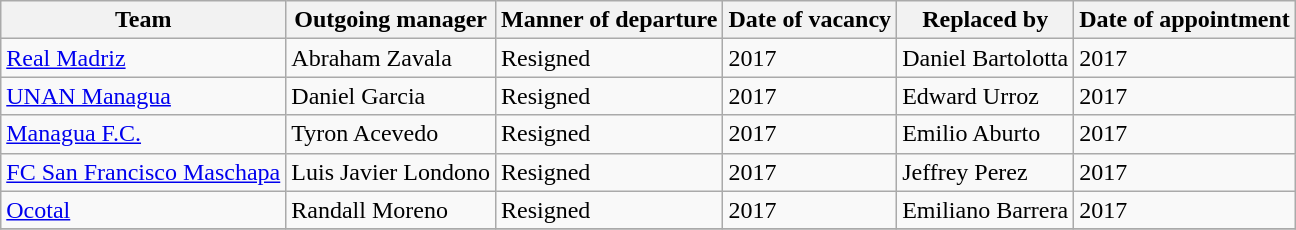<table class="wikitable">
<tr>
<th>Team</th>
<th>Outgoing manager</th>
<th>Manner of departure</th>
<th>Date of vacancy</th>
<th>Replaced by</th>
<th>Date of appointment</th>
</tr>
<tr>
<td><a href='#'>Real Madriz</a></td>
<td> Abraham Zavala</td>
<td>Resigned</td>
<td>2017</td>
<td> Daniel Bartolotta</td>
<td>2017</td>
</tr>
<tr>
<td><a href='#'>UNAN Managua</a></td>
<td> Daniel Garcia</td>
<td>Resigned</td>
<td>2017</td>
<td> Edward Urroz</td>
<td>2017</td>
</tr>
<tr>
<td><a href='#'>Managua F.C.</a></td>
<td> Tyron Acevedo</td>
<td>Resigned</td>
<td>2017</td>
<td> Emilio Aburto</td>
<td>2017</td>
</tr>
<tr>
<td><a href='#'>FC San Francisco Maschapa</a></td>
<td> Luis Javier Londono</td>
<td>Resigned</td>
<td>2017</td>
<td> Jeffrey Perez</td>
<td>2017</td>
</tr>
<tr>
<td><a href='#'>Ocotal</a></td>
<td> Randall Moreno</td>
<td>Resigned</td>
<td>2017</td>
<td> Emiliano Barrera</td>
<td>2017</td>
</tr>
<tr>
</tr>
</table>
